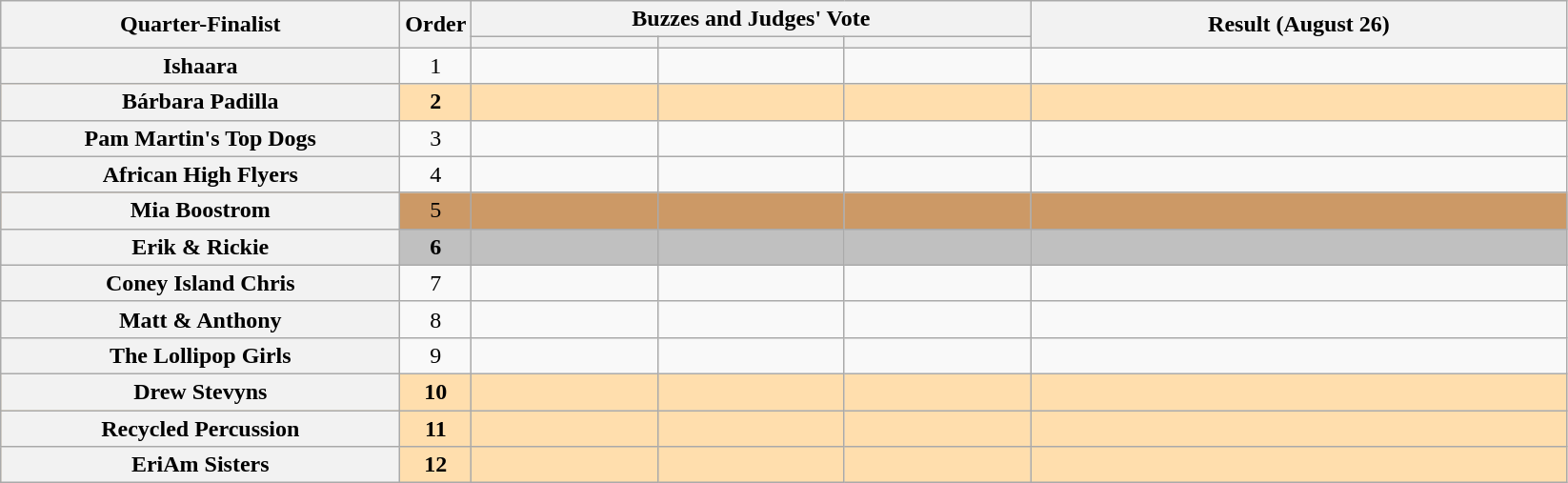<table class="wikitable plainrowheaders sortable" style="text-align:center;">
<tr>
<th scope="col" rowspan="2" class="unsortable" style="width:17em;">Quarter-Finalist</th>
<th scope="col" rowspan="2" style="width:1em;">Order</th>
<th scope="col" colspan="3" class="unsortable" style="width:24em;">Buzzes and Judges' Vote</th>
<th scope="col" rowspan="2" style="width:23em;">Result (August 26)</th>
</tr>
<tr>
<th scope="col" class="unsortable" style="width:6em;"></th>
<th scope="col" class="unsortable" style="width:6em;"></th>
<th scope="col" class="unsortable" style="width:6em;"></th>
</tr>
<tr>
<th scope="row">Ishaara</th>
<td>1</td>
<td style="text-align:center;"></td>
<td style="text-align:center;"></td>
<td style="text-align:center;"></td>
<td></td>
</tr>
<tr style="background:NavajoWhite;">
<th scope="row"><strong>Bárbara Padilla</strong></th>
<td><strong>2</strong></td>
<td style="text-align:center;"></td>
<td style="text-align:center;"></td>
<td style="text-align:center;"></td>
<td><strong></strong></td>
</tr>
<tr>
<th scope="row">Pam Martin's Top Dogs</th>
<td>3</td>
<td style="text-align:center;"></td>
<td style="text-align:center;"></td>
<td style="text-align:center;"></td>
<td></td>
</tr>
<tr>
<th scope="row">African High Flyers</th>
<td>4</td>
<td style="text-align:center;"></td>
<td style="text-align:center;"></td>
<td style="text-align:center;"></td>
<td></td>
</tr>
<tr style="background:#c96;">
<th scope="row">Mia Boostrom</th>
<td>5</td>
<td style="text-align:center;"></td>
<td style="text-align:center;"></td>
<td style="text-align:center;"></td>
<td></td>
</tr>
<tr style="background:silver;">
<th scope="row"><strong>Erik & Rickie</strong></th>
<td><strong>6</strong></td>
<td style="text-align:center;"></td>
<td style="text-align:center;"></td>
<td style="text-align:center;"></td>
<td><strong></strong></td>
</tr>
<tr>
<th scope="row">Coney Island Chris</th>
<td>7</td>
<td style="text-align:center;"></td>
<td style="text-align:center;"></td>
<td style="text-align:center;"></td>
<td></td>
</tr>
<tr>
<th scope="row">Matt & Anthony</th>
<td>8</td>
<td style="text-align:center;"></td>
<td style="text-align:center;"></td>
<td style="text-align:center;"></td>
<td></td>
</tr>
<tr>
<th scope="row">The Lollipop Girls</th>
<td>9</td>
<td style="text-align:center;"></td>
<td style="text-align:center;"></td>
<td style="text-align:center;"></td>
<td></td>
</tr>
<tr style="background:NavajoWhite;">
<th scope="row"><strong>Drew Stevyns</strong></th>
<td><strong>10</strong></td>
<td style="text-align:center;"></td>
<td style="text-align:center;"></td>
<td style="text-align:center;"></td>
<td><strong></strong></td>
</tr>
<tr style="background:NavajoWhite;">
<th scope="row"><strong>Recycled Percussion</strong></th>
<td><strong>11</strong></td>
<td style="text-align:center;"></td>
<td style="text-align:center;"></td>
<td style="text-align:center;"></td>
<td><strong></strong></td>
</tr>
<tr style="background:NavajoWhite;">
<th scope="row"><strong>EriAm Sisters</strong></th>
<td><strong>12</strong></td>
<td style="text-align:center;"></td>
<td style="text-align:center;"></td>
<td style="text-align:center;"></td>
<td><strong></strong></td>
</tr>
</table>
